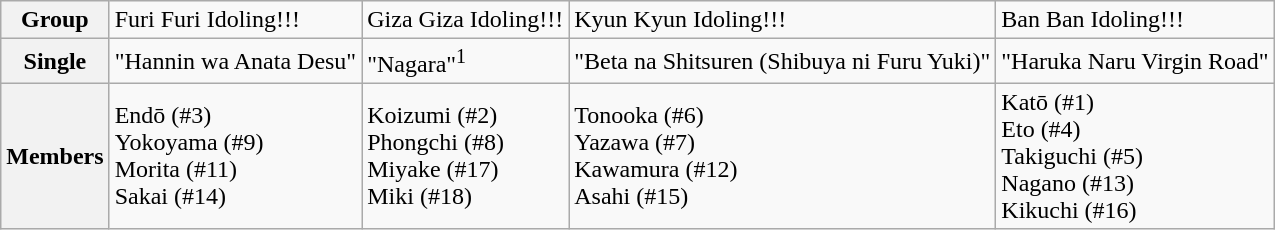<table class="wikitable">
<tr>
<th>Group</th>
<td>Furi Furi Idoling!!!</td>
<td>Giza Giza Idoling!!!</td>
<td>Kyun Kyun Idoling!!!</td>
<td>Ban Ban Idoling!!!</td>
</tr>
<tr>
<th>Single</th>
<td>"Hannin wa Anata Desu"</td>
<td>"Nagara"<sup>1</sup></td>
<td>"Beta na Shitsuren (Shibuya ni Furu Yuki)"</td>
<td>"Haruka Naru Virgin Road"</td>
</tr>
<tr>
<th>Members</th>
<td>Endō (#3) <br>Yokoyama (#9) <br>Morita (#11) <br>Sakai (#14)</td>
<td>Koizumi (#2) <br>Phongchi (#8) <br>Miyake (#17) <br>Miki (#18)</td>
<td>Tonooka (#6) <br>Yazawa (#7) <br>Kawamura (#12) <br>Asahi (#15)</td>
<td>Katō (#1) <br>Eto (#4) <br>Takiguchi (#5) <br>Nagano (#13) <br>Kikuchi (#16)</td>
</tr>
</table>
